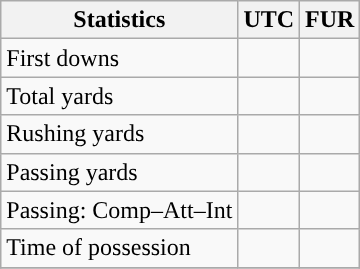<table class="wikitable" style="float: left;">
<tr>
<th>Statistics</th>
<th>UTC</th>
<th>FUR</th>
</tr>
<tr>
<td>First downs</td>
<td></td>
<td></td>
</tr>
<tr>
<td>Total yards</td>
<td></td>
<td></td>
</tr>
<tr>
<td>Rushing yards</td>
<td></td>
<td></td>
</tr>
<tr>
<td>Passing yards</td>
<td></td>
<td></td>
</tr>
<tr>
<td>Passing: Comp–Att–Int</td>
<td></td>
<td></td>
</tr>
<tr>
<td>Time of possession</td>
<td></td>
<td></td>
</tr>
<tr>
</tr>
</table>
